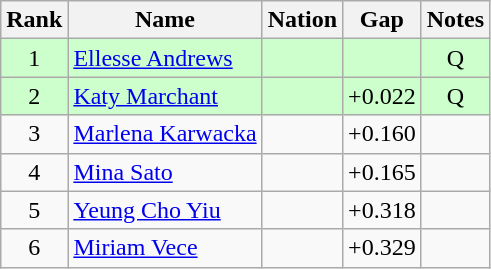<table class="wikitable sortable" style="text-align:center">
<tr>
<th>Rank</th>
<th>Name</th>
<th>Nation</th>
<th>Gap</th>
<th>Notes</th>
</tr>
<tr bgcolor=ccffcc>
<td>1</td>
<td align=left><a href='#'>Ellesse Andrews</a></td>
<td align=left></td>
<td></td>
<td>Q</td>
</tr>
<tr bgcolor=ccffcc>
<td>2</td>
<td align=left><a href='#'>Katy Marchant</a></td>
<td align=left></td>
<td>+0.022</td>
<td>Q</td>
</tr>
<tr>
<td>3</td>
<td align=left><a href='#'>Marlena Karwacka</a></td>
<td align=left></td>
<td>+0.160</td>
<td></td>
</tr>
<tr>
<td>4</td>
<td align=left><a href='#'>Mina Sato</a></td>
<td align=left></td>
<td>+0.165</td>
<td></td>
</tr>
<tr>
<td>5</td>
<td align=left><a href='#'>Yeung Cho Yiu</a></td>
<td align=left></td>
<td>+0.318</td>
<td></td>
</tr>
<tr>
<td>6</td>
<td align=left><a href='#'>Miriam Vece</a></td>
<td align=left></td>
<td>+0.329</td>
<td></td>
</tr>
</table>
